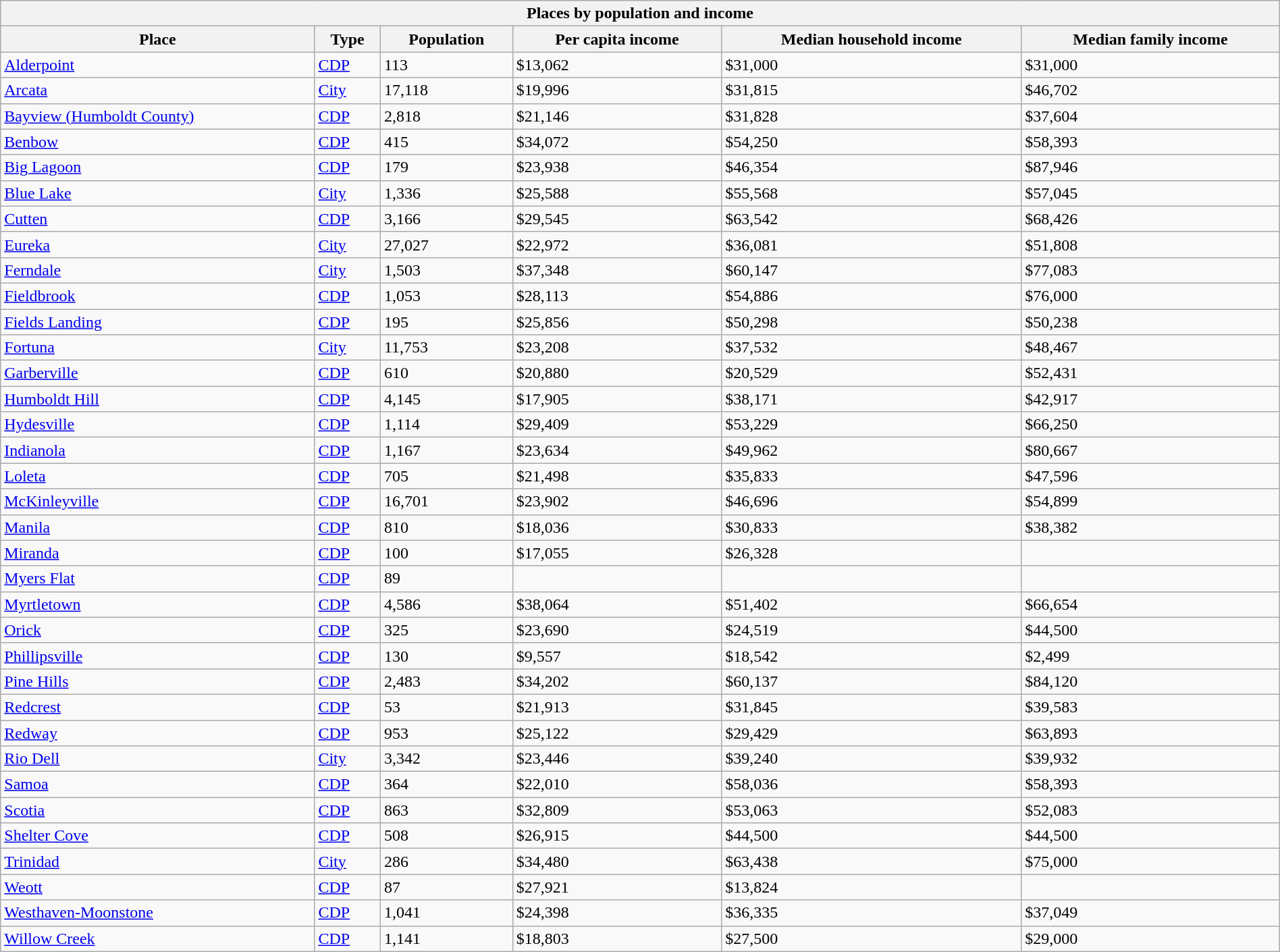<table class="wikitable collapsible collapsed sortable" style="width: 100%;">
<tr>
<th colspan="6">Places by population and income</th>
</tr>
<tr>
<th>Place</th>
<th>Type</th>
<th>Population</th>
<th data-sort-type="currency">Per capita income</th>
<th data-sort-type="currency">Median household income</th>
<th data-sort-type="currency">Median family income</th>
</tr>
<tr>
<td><a href='#'>Alderpoint</a></td>
<td><a href='#'>CDP</a></td>
<td>113</td>
<td>$13,062</td>
<td>$31,000</td>
<td>$31,000</td>
</tr>
<tr>
<td><a href='#'>Arcata</a></td>
<td><a href='#'>City</a></td>
<td>17,118</td>
<td>$19,996</td>
<td>$31,815</td>
<td>$46,702</td>
</tr>
<tr>
<td><a href='#'>Bayview (Humboldt County)</a></td>
<td><a href='#'>CDP</a></td>
<td>2,818</td>
<td>$21,146</td>
<td>$31,828</td>
<td>$37,604</td>
</tr>
<tr>
<td><a href='#'>Benbow</a></td>
<td><a href='#'>CDP</a></td>
<td>415</td>
<td>$34,072</td>
<td>$54,250</td>
<td>$58,393</td>
</tr>
<tr>
<td><a href='#'>Big Lagoon</a></td>
<td><a href='#'>CDP</a></td>
<td>179</td>
<td>$23,938</td>
<td>$46,354</td>
<td>$87,946</td>
</tr>
<tr>
<td><a href='#'>Blue Lake</a></td>
<td><a href='#'>City</a></td>
<td>1,336</td>
<td>$25,588</td>
<td>$55,568</td>
<td>$57,045</td>
</tr>
<tr>
<td><a href='#'>Cutten</a></td>
<td><a href='#'>CDP</a></td>
<td>3,166</td>
<td>$29,545</td>
<td>$63,542</td>
<td>$68,426</td>
</tr>
<tr>
<td><a href='#'>Eureka</a></td>
<td><a href='#'>City</a></td>
<td>27,027</td>
<td>$22,972</td>
<td>$36,081</td>
<td>$51,808</td>
</tr>
<tr>
<td><a href='#'>Ferndale</a></td>
<td><a href='#'>City</a></td>
<td>1,503</td>
<td>$37,348</td>
<td>$60,147</td>
<td>$77,083</td>
</tr>
<tr>
<td><a href='#'>Fieldbrook</a></td>
<td><a href='#'>CDP</a></td>
<td>1,053</td>
<td>$28,113</td>
<td>$54,886</td>
<td>$76,000</td>
</tr>
<tr>
<td><a href='#'>Fields Landing</a></td>
<td><a href='#'>CDP</a></td>
<td>195</td>
<td>$25,856</td>
<td>$50,298</td>
<td>$50,238</td>
</tr>
<tr>
<td><a href='#'>Fortuna</a></td>
<td><a href='#'>City</a></td>
<td>11,753</td>
<td>$23,208</td>
<td>$37,532</td>
<td>$48,467</td>
</tr>
<tr>
<td><a href='#'>Garberville</a></td>
<td><a href='#'>CDP</a></td>
<td>610</td>
<td>$20,880</td>
<td>$20,529</td>
<td>$52,431</td>
</tr>
<tr>
<td><a href='#'>Humboldt Hill</a></td>
<td><a href='#'>CDP</a></td>
<td>4,145</td>
<td>$17,905</td>
<td>$38,171</td>
<td>$42,917</td>
</tr>
<tr>
<td><a href='#'>Hydesville</a></td>
<td><a href='#'>CDP</a></td>
<td>1,114</td>
<td>$29,409</td>
<td>$53,229</td>
<td>$66,250</td>
</tr>
<tr>
<td><a href='#'>Indianola</a></td>
<td><a href='#'>CDP</a></td>
<td>1,167</td>
<td>$23,634</td>
<td>$49,962</td>
<td>$80,667</td>
</tr>
<tr>
<td><a href='#'>Loleta</a></td>
<td><a href='#'>CDP</a></td>
<td>705</td>
<td>$21,498</td>
<td>$35,833</td>
<td>$47,596</td>
</tr>
<tr>
<td><a href='#'>McKinleyville</a></td>
<td><a href='#'>CDP</a></td>
<td>16,701</td>
<td>$23,902</td>
<td>$46,696</td>
<td>$54,899</td>
</tr>
<tr>
<td><a href='#'>Manila</a></td>
<td><a href='#'>CDP</a></td>
<td>810</td>
<td>$18,036</td>
<td>$30,833</td>
<td>$38,382</td>
</tr>
<tr>
<td><a href='#'>Miranda</a></td>
<td><a href='#'>CDP</a></td>
<td>100</td>
<td>$17,055</td>
<td>$26,328</td>
<td></td>
</tr>
<tr>
<td><a href='#'>Myers Flat</a></td>
<td><a href='#'>CDP</a></td>
<td>89</td>
<td></td>
<td></td>
<td></td>
</tr>
<tr>
<td><a href='#'>Myrtletown</a></td>
<td><a href='#'>CDP</a></td>
<td>4,586</td>
<td>$38,064</td>
<td>$51,402</td>
<td>$66,654</td>
</tr>
<tr>
<td><a href='#'>Orick</a></td>
<td><a href='#'>CDP</a></td>
<td>325</td>
<td>$23,690</td>
<td>$24,519</td>
<td>$44,500</td>
</tr>
<tr>
<td><a href='#'>Phillipsville</a></td>
<td><a href='#'>CDP</a></td>
<td>130</td>
<td>$9,557</td>
<td>$18,542</td>
<td>$2,499</td>
</tr>
<tr>
<td><a href='#'>Pine Hills</a></td>
<td><a href='#'>CDP</a></td>
<td>2,483</td>
<td>$34,202</td>
<td>$60,137</td>
<td>$84,120</td>
</tr>
<tr>
<td><a href='#'>Redcrest</a></td>
<td><a href='#'>CDP</a></td>
<td>53</td>
<td>$21,913</td>
<td>$31,845</td>
<td>$39,583</td>
</tr>
<tr>
<td><a href='#'>Redway</a></td>
<td><a href='#'>CDP</a></td>
<td>953</td>
<td>$25,122</td>
<td>$29,429</td>
<td>$63,893</td>
</tr>
<tr>
<td><a href='#'>Rio Dell</a></td>
<td><a href='#'>City</a></td>
<td>3,342</td>
<td>$23,446</td>
<td>$39,240</td>
<td>$39,932</td>
</tr>
<tr>
<td><a href='#'>Samoa</a></td>
<td><a href='#'>CDP</a></td>
<td>364</td>
<td>$22,010</td>
<td>$58,036</td>
<td>$58,393</td>
</tr>
<tr>
<td><a href='#'>Scotia</a></td>
<td><a href='#'>CDP</a></td>
<td>863</td>
<td>$32,809</td>
<td>$53,063</td>
<td>$52,083</td>
</tr>
<tr>
<td><a href='#'>Shelter Cove</a></td>
<td><a href='#'>CDP</a></td>
<td>508</td>
<td>$26,915</td>
<td>$44,500</td>
<td>$44,500</td>
</tr>
<tr>
<td><a href='#'>Trinidad</a></td>
<td><a href='#'>City</a></td>
<td>286</td>
<td>$34,480</td>
<td>$63,438</td>
<td>$75,000</td>
</tr>
<tr>
<td><a href='#'>Weott</a></td>
<td><a href='#'>CDP</a></td>
<td>87</td>
<td>$27,921</td>
<td>$13,824</td>
<td></td>
</tr>
<tr>
<td><a href='#'>Westhaven-Moonstone</a></td>
<td><a href='#'>CDP</a></td>
<td>1,041</td>
<td>$24,398</td>
<td>$36,335</td>
<td>$37,049</td>
</tr>
<tr>
<td><a href='#'>Willow Creek</a></td>
<td><a href='#'>CDP</a></td>
<td>1,141</td>
<td>$18,803</td>
<td>$27,500</td>
<td>$29,000</td>
</tr>
</table>
